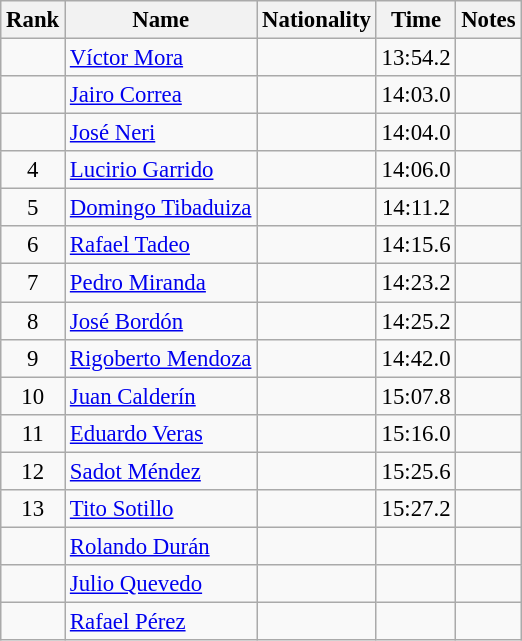<table class="wikitable sortable" style="text-align:center;font-size:95%">
<tr>
<th>Rank</th>
<th>Name</th>
<th>Nationality</th>
<th>Time</th>
<th>Notes</th>
</tr>
<tr>
<td></td>
<td align=left><a href='#'>Víctor Mora</a></td>
<td align=left></td>
<td>13:54.2</td>
<td></td>
</tr>
<tr>
<td></td>
<td align=left><a href='#'>Jairo Correa</a></td>
<td align=left></td>
<td>14:03.0</td>
<td></td>
</tr>
<tr>
<td></td>
<td align=left><a href='#'>José Neri</a></td>
<td align=left></td>
<td>14:04.0</td>
<td></td>
</tr>
<tr>
<td>4</td>
<td align=left><a href='#'>Lucirio Garrido</a></td>
<td align=left></td>
<td>14:06.0</td>
<td></td>
</tr>
<tr>
<td>5</td>
<td align=left><a href='#'>Domingo Tibaduiza</a></td>
<td align=left></td>
<td>14:11.2</td>
<td></td>
</tr>
<tr>
<td>6</td>
<td align=left><a href='#'>Rafael Tadeo</a></td>
<td align=left></td>
<td>14:15.6</td>
<td></td>
</tr>
<tr>
<td>7</td>
<td align=left><a href='#'>Pedro Miranda</a></td>
<td align=left></td>
<td>14:23.2</td>
<td></td>
</tr>
<tr>
<td>8</td>
<td align=left><a href='#'>José Bordón</a></td>
<td align=left></td>
<td>14:25.2</td>
<td></td>
</tr>
<tr>
<td>9</td>
<td align=left><a href='#'>Rigoberto Mendoza</a></td>
<td align=left></td>
<td>14:42.0</td>
<td></td>
</tr>
<tr>
<td>10</td>
<td align=left><a href='#'>Juan Calderín</a></td>
<td align=left></td>
<td>15:07.8</td>
<td></td>
</tr>
<tr>
<td>11</td>
<td align=left><a href='#'>Eduardo Veras</a></td>
<td align=left></td>
<td>15:16.0</td>
<td></td>
</tr>
<tr>
<td>12</td>
<td align=left><a href='#'>Sadot Méndez</a></td>
<td align=left></td>
<td>15:25.6</td>
<td></td>
</tr>
<tr>
<td>13</td>
<td align=left><a href='#'>Tito Sotillo</a></td>
<td align=left></td>
<td>15:27.2</td>
<td></td>
</tr>
<tr>
<td></td>
<td align=left><a href='#'>Rolando Durán</a></td>
<td align=left></td>
<td></td>
<td></td>
</tr>
<tr>
<td></td>
<td align=left><a href='#'>Julio Quevedo</a></td>
<td align=left></td>
<td></td>
<td></td>
</tr>
<tr>
<td></td>
<td align=left><a href='#'>Rafael Pérez</a></td>
<td align=left></td>
<td></td>
<td></td>
</tr>
</table>
